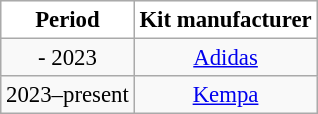<table class="wikitable" style="font-size: 95%; text-align:center">
<tr>
<th scope=col style="color:#000000; background:#FFFFFF">Period</th>
<th scope=col style="color:#000000; background:#FFFFFF">Kit manufacturer</th>
</tr>
<tr>
<td>- 2023</td>
<td> <a href='#'>Adidas</a></td>
</tr>
<tr>
<td>2023–present</td>
<td> <a href='#'>Kempa</a></td>
</tr>
</table>
